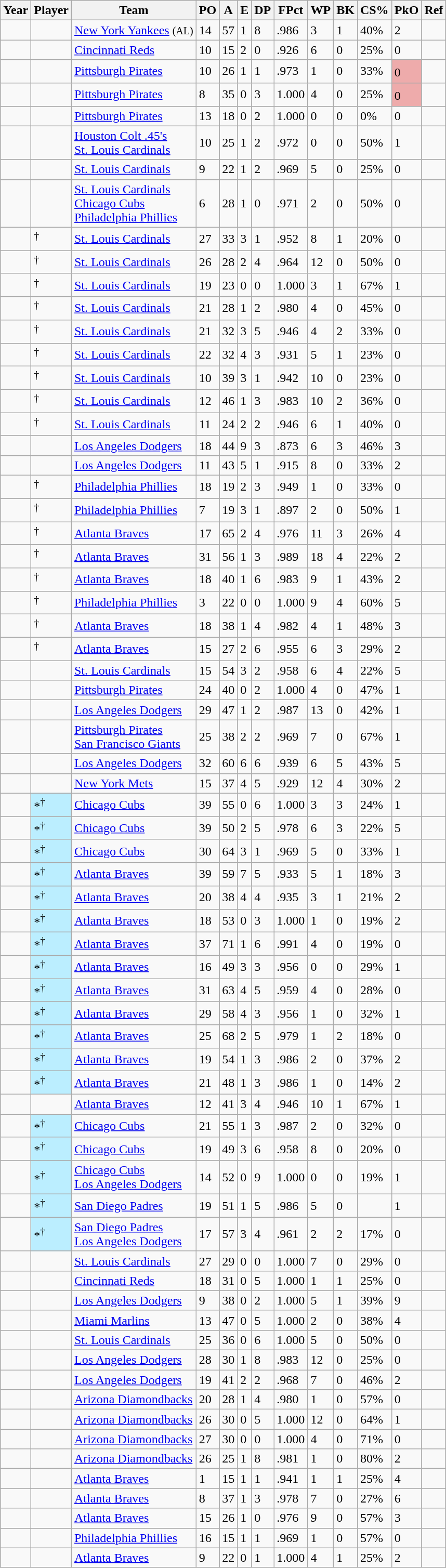<table class="wikitable sortable" border="1">
<tr>
<th>Year</th>
<th>Player</th>
<th>Team</th>
<th>PO</th>
<th>A</th>
<th>E</th>
<th>DP</th>
<th>FPct</th>
<th>WP</th>
<th>BK</th>
<th>CS%</th>
<th>PkO</th>
<th class="unsortable">Ref</th>
</tr>
<tr>
<td></td>
<td></td>
<td><a href='#'>New York Yankees</a> <small>(AL)</small></td>
<td>14</td>
<td>57</td>
<td>1</td>
<td>8</td>
<td>.986</td>
<td>3</td>
<td>1</td>
<td>40%</td>
<td>2</td>
<td></td>
</tr>
<tr>
<td></td>
<td></td>
<td><a href='#'>Cincinnati Reds</a></td>
<td>10</td>
<td>15</td>
<td>2</td>
<td>0</td>
<td>.926</td>
<td>6</td>
<td>0</td>
<td>25%</td>
<td>0</td>
<td></td>
</tr>
<tr>
<td></td>
<td></td>
<td><a href='#'>Pittsburgh Pirates</a></td>
<td>10</td>
<td>26</td>
<td>1</td>
<td>1</td>
<td>.973</td>
<td>1</td>
<td>0</td>
<td>33%</td>
<td bgcolor=#eeabab>0<sup></sup></td>
<td></td>
</tr>
<tr>
<td></td>
<td></td>
<td><a href='#'>Pittsburgh Pirates</a></td>
<td>8</td>
<td>35</td>
<td>0</td>
<td>3</td>
<td>1.000</td>
<td>4</td>
<td>0</td>
<td>25%</td>
<td bgcolor=#eeabab>0<sup></sup></td>
<td></td>
</tr>
<tr>
<td></td>
<td></td>
<td><a href='#'>Pittsburgh Pirates</a></td>
<td>13</td>
<td>18</td>
<td>0</td>
<td>2</td>
<td>1.000</td>
<td>0</td>
<td>0</td>
<td>0%</td>
<td>0</td>
<td></td>
</tr>
<tr>
<td></td>
<td></td>
<td><a href='#'>Houston Colt .45's</a><br><a href='#'>St. Louis Cardinals</a></td>
<td>10</td>
<td>25</td>
<td>1</td>
<td>2</td>
<td>.972</td>
<td>0</td>
<td>0</td>
<td>50%</td>
<td>1</td>
<td><br></td>
</tr>
<tr>
<td></td>
<td></td>
<td><a href='#'>St. Louis Cardinals</a></td>
<td>9</td>
<td>22</td>
<td>1</td>
<td>2</td>
<td>.969</td>
<td>5</td>
<td>0</td>
<td>25%</td>
<td>0</td>
<td></td>
</tr>
<tr>
<td></td>
<td></td>
<td><a href='#'>St. Louis Cardinals</a><br><a href='#'>Chicago Cubs</a><br><a href='#'>Philadelphia Phillies</a></td>
<td>6</td>
<td>28</td>
<td>1</td>
<td>0</td>
<td>.971</td>
<td>2</td>
<td>0</td>
<td>50%</td>
<td>0</td>
<td><br><br></td>
</tr>
<tr>
<td></td>
<td><sup>†</sup></td>
<td><a href='#'>St. Louis Cardinals</a></td>
<td>27</td>
<td>33</td>
<td>3</td>
<td>1</td>
<td>.952</td>
<td>8</td>
<td>1</td>
<td>20%</td>
<td>0</td>
<td></td>
</tr>
<tr>
<td></td>
<td><sup>†</sup></td>
<td><a href='#'>St. Louis Cardinals</a></td>
<td>26</td>
<td>28</td>
<td>2</td>
<td>4</td>
<td>.964</td>
<td>12</td>
<td>0</td>
<td>50%</td>
<td>0</td>
<td></td>
</tr>
<tr>
<td></td>
<td><sup>†</sup></td>
<td><a href='#'>St. Louis Cardinals</a></td>
<td>19</td>
<td>23</td>
<td>0</td>
<td>0</td>
<td>1.000</td>
<td>3</td>
<td>1</td>
<td>67%</td>
<td>1</td>
<td></td>
</tr>
<tr>
<td></td>
<td><sup>†</sup></td>
<td><a href='#'>St. Louis Cardinals</a></td>
<td>21</td>
<td>28</td>
<td>1</td>
<td>2</td>
<td>.980</td>
<td>4</td>
<td>0</td>
<td>45%</td>
<td>0</td>
<td></td>
</tr>
<tr>
<td></td>
<td><sup>†</sup></td>
<td><a href='#'>St. Louis Cardinals</a></td>
<td>21</td>
<td>32</td>
<td>3</td>
<td>5</td>
<td>.946</td>
<td>4</td>
<td>2</td>
<td>33%</td>
<td>0</td>
<td></td>
</tr>
<tr>
<td></td>
<td><sup>†</sup></td>
<td><a href='#'>St. Louis Cardinals</a></td>
<td>22</td>
<td>32</td>
<td>4</td>
<td>3</td>
<td>.931</td>
<td>5</td>
<td>1</td>
<td>23%</td>
<td>0</td>
<td></td>
</tr>
<tr>
<td></td>
<td><sup>†</sup></td>
<td><a href='#'>St. Louis Cardinals</a></td>
<td>10</td>
<td>39</td>
<td>3</td>
<td>1</td>
<td>.942</td>
<td>10</td>
<td>0</td>
<td>23%</td>
<td>0</td>
<td></td>
</tr>
<tr>
<td></td>
<td><sup>†</sup></td>
<td><a href='#'>St. Louis Cardinals</a></td>
<td>12</td>
<td>46</td>
<td>1</td>
<td>3</td>
<td>.983</td>
<td>10</td>
<td>2</td>
<td>36%</td>
<td>0</td>
<td></td>
</tr>
<tr>
<td></td>
<td><sup>†</sup></td>
<td><a href='#'>St. Louis Cardinals</a></td>
<td>11</td>
<td>24</td>
<td>2</td>
<td>2</td>
<td>.946</td>
<td>6</td>
<td>1</td>
<td>40%</td>
<td>0</td>
<td></td>
</tr>
<tr>
<td></td>
<td></td>
<td><a href='#'>Los Angeles Dodgers</a></td>
<td>18</td>
<td>44</td>
<td>9</td>
<td>3</td>
<td>.873</td>
<td>6</td>
<td>3</td>
<td>46%</td>
<td>3</td>
<td></td>
</tr>
<tr>
<td></td>
<td></td>
<td><a href='#'>Los Angeles Dodgers</a></td>
<td>11</td>
<td>43</td>
<td>5</td>
<td>1</td>
<td>.915</td>
<td>8</td>
<td>0</td>
<td>33%</td>
<td>2</td>
<td></td>
</tr>
<tr>
<td></td>
<td><sup>†</sup></td>
<td><a href='#'>Philadelphia Phillies</a></td>
<td>18</td>
<td>19</td>
<td>2</td>
<td>3</td>
<td>.949</td>
<td>1</td>
<td>0</td>
<td>33%</td>
<td>0</td>
<td></td>
</tr>
<tr>
<td></td>
<td><sup>†</sup></td>
<td><a href='#'>Philadelphia Phillies</a></td>
<td>7</td>
<td>19</td>
<td>3</td>
<td>1</td>
<td>.897</td>
<td>2</td>
<td>0</td>
<td>50%</td>
<td>1</td>
<td></td>
</tr>
<tr>
<td></td>
<td><sup>†</sup></td>
<td><a href='#'>Atlanta Braves</a></td>
<td>17</td>
<td>65</td>
<td>2</td>
<td>4</td>
<td>.976</td>
<td>11</td>
<td>3</td>
<td>26%</td>
<td>4</td>
<td></td>
</tr>
<tr>
<td></td>
<td><sup>†</sup></td>
<td><a href='#'>Atlanta Braves</a></td>
<td>31</td>
<td>56</td>
<td>1</td>
<td>3</td>
<td>.989</td>
<td>18</td>
<td>4</td>
<td>22%</td>
<td>2</td>
<td></td>
</tr>
<tr>
<td></td>
<td><sup>†</sup></td>
<td><a href='#'>Atlanta Braves</a></td>
<td>18</td>
<td>40</td>
<td>1</td>
<td>6</td>
<td>.983</td>
<td>9</td>
<td>1</td>
<td>43%</td>
<td>2</td>
<td></td>
</tr>
<tr>
<td></td>
<td><sup>†</sup></td>
<td><a href='#'>Philadelphia Phillies</a></td>
<td>3</td>
<td>22</td>
<td>0</td>
<td>0</td>
<td>1.000</td>
<td>9</td>
<td>4</td>
<td>60%</td>
<td>5</td>
<td></td>
</tr>
<tr>
<td></td>
<td><sup>†</sup></td>
<td><a href='#'>Atlanta Braves</a></td>
<td>18</td>
<td>38</td>
<td>1</td>
<td>4</td>
<td>.982</td>
<td>4</td>
<td>1</td>
<td>48%</td>
<td>3</td>
<td></td>
</tr>
<tr>
<td></td>
<td><sup>†</sup></td>
<td><a href='#'>Atlanta Braves</a></td>
<td>15</td>
<td>27</td>
<td>2</td>
<td>6</td>
<td>.955</td>
<td>6</td>
<td>3</td>
<td>29%</td>
<td>2</td>
<td></td>
</tr>
<tr>
<td></td>
<td></td>
<td><a href='#'>St. Louis Cardinals</a></td>
<td>15</td>
<td>54</td>
<td>3</td>
<td>2</td>
<td>.958</td>
<td>6</td>
<td>4</td>
<td>22%</td>
<td>5</td>
<td></td>
</tr>
<tr>
<td></td>
<td></td>
<td><a href='#'>Pittsburgh Pirates</a></td>
<td>24</td>
<td>40</td>
<td>0</td>
<td>2</td>
<td>1.000</td>
<td>4</td>
<td>0</td>
<td>47%</td>
<td>1</td>
<td></td>
</tr>
<tr>
<td></td>
<td></td>
<td><a href='#'>Los Angeles Dodgers</a></td>
<td>29</td>
<td>47</td>
<td>1</td>
<td>2</td>
<td>.987</td>
<td>13</td>
<td>0</td>
<td>42%</td>
<td>1</td>
<td></td>
</tr>
<tr>
<td></td>
<td></td>
<td><a href='#'>Pittsburgh Pirates</a><br><a href='#'>San Francisco Giants</a></td>
<td>25</td>
<td>38</td>
<td>2</td>
<td>2</td>
<td>.969</td>
<td>7</td>
<td>0</td>
<td>67%</td>
<td>1</td>
<td><br></td>
</tr>
<tr>
<td></td>
<td></td>
<td><a href='#'>Los Angeles Dodgers</a></td>
<td>32</td>
<td>60</td>
<td>6</td>
<td>6</td>
<td>.939</td>
<td>6</td>
<td>5</td>
<td>43%</td>
<td>5</td>
<td></td>
</tr>
<tr>
<td></td>
<td></td>
<td><a href='#'>New York Mets</a></td>
<td>15</td>
<td>37</td>
<td>4</td>
<td>5</td>
<td>.929</td>
<td>12</td>
<td>4</td>
<td>30%</td>
<td>2</td>
<td></td>
</tr>
<tr>
<td></td>
<td bgcolor=#bbeeff>*<sup>†</sup></td>
<td><a href='#'>Chicago Cubs</a></td>
<td>39</td>
<td>55</td>
<td>0</td>
<td>6</td>
<td>1.000</td>
<td>3</td>
<td>3</td>
<td>24%</td>
<td>1</td>
<td></td>
</tr>
<tr>
<td></td>
<td bgcolor=#bbeeff>*<sup>†</sup></td>
<td><a href='#'>Chicago Cubs</a></td>
<td>39</td>
<td>50</td>
<td>2</td>
<td>5</td>
<td>.978</td>
<td>6</td>
<td>3</td>
<td>22%</td>
<td>5</td>
<td></td>
</tr>
<tr>
<td></td>
<td bgcolor=#bbeeff>*<sup>†</sup></td>
<td><a href='#'>Chicago Cubs</a></td>
<td>30</td>
<td>64</td>
<td>3</td>
<td>1</td>
<td>.969</td>
<td>5</td>
<td>0</td>
<td>33%</td>
<td>1</td>
<td></td>
</tr>
<tr>
<td></td>
<td bgcolor=#bbeeff>*<sup>†</sup></td>
<td><a href='#'>Atlanta Braves</a></td>
<td>39</td>
<td>59</td>
<td>7</td>
<td>5</td>
<td>.933</td>
<td>5</td>
<td>1</td>
<td>18%</td>
<td>3</td>
<td></td>
</tr>
<tr>
<td></td>
<td bgcolor=#bbeeff>*<sup>†</sup></td>
<td><a href='#'>Atlanta Braves</a></td>
<td>20</td>
<td>38</td>
<td>4</td>
<td>4</td>
<td>.935</td>
<td>3</td>
<td>1</td>
<td>21%</td>
<td>2</td>
<td></td>
</tr>
<tr>
<td></td>
<td bgcolor=#bbeeff>*<sup>†</sup></td>
<td><a href='#'>Atlanta Braves</a></td>
<td>18</td>
<td>53</td>
<td>0</td>
<td>3</td>
<td>1.000</td>
<td>1</td>
<td>0</td>
<td>19%</td>
<td>2</td>
<td></td>
</tr>
<tr>
<td></td>
<td bgcolor=#bbeeff>*<sup>†</sup></td>
<td><a href='#'>Atlanta Braves</a></td>
<td>37</td>
<td>71</td>
<td>1</td>
<td>6</td>
<td>.991</td>
<td>4</td>
<td>0</td>
<td>19%</td>
<td>0</td>
<td></td>
</tr>
<tr>
<td></td>
<td bgcolor=#bbeeff>*<sup>†</sup></td>
<td><a href='#'>Atlanta Braves</a></td>
<td>16</td>
<td>49</td>
<td>3</td>
<td>3</td>
<td>.956</td>
<td>0</td>
<td>0</td>
<td>29%</td>
<td>1</td>
<td></td>
</tr>
<tr>
<td></td>
<td bgcolor=#bbeeff>*<sup>†</sup></td>
<td><a href='#'>Atlanta Braves</a></td>
<td>31</td>
<td>63</td>
<td>4</td>
<td>5</td>
<td>.959</td>
<td>4</td>
<td>0</td>
<td>28%</td>
<td>0</td>
<td></td>
</tr>
<tr>
<td></td>
<td bgcolor=#bbeeff>*<sup>†</sup></td>
<td><a href='#'>Atlanta Braves</a></td>
<td>29</td>
<td>58</td>
<td>4</td>
<td>3</td>
<td>.956</td>
<td>1</td>
<td>0</td>
<td>32%</td>
<td>1</td>
<td></td>
</tr>
<tr>
<td></td>
<td bgcolor=#bbeeff>*<sup>†</sup></td>
<td><a href='#'>Atlanta Braves</a></td>
<td>25</td>
<td>68</td>
<td>2</td>
<td>5</td>
<td>.979</td>
<td>1</td>
<td>2</td>
<td>18%</td>
<td>0</td>
<td></td>
</tr>
<tr>
<td></td>
<td bgcolor=#bbeeff>*<sup>†</sup></td>
<td><a href='#'>Atlanta Braves</a></td>
<td>19</td>
<td>54</td>
<td>1</td>
<td>3</td>
<td>.986</td>
<td>2</td>
<td>0</td>
<td>37%</td>
<td>2</td>
<td></td>
</tr>
<tr>
<td></td>
<td bgcolor=#bbeeff>*<sup>†</sup></td>
<td><a href='#'>Atlanta Braves</a></td>
<td>21</td>
<td>48</td>
<td>1</td>
<td>3</td>
<td>.986</td>
<td>1</td>
<td>0</td>
<td>14%</td>
<td>2</td>
<td></td>
</tr>
<tr>
<td></td>
<td></td>
<td><a href='#'>Atlanta Braves</a></td>
<td>12</td>
<td>41</td>
<td>3</td>
<td>4</td>
<td>.946</td>
<td>10</td>
<td>1</td>
<td>67%</td>
<td>1</td>
<td></td>
</tr>
<tr>
<td></td>
<td bgcolor=#bbeeff>*<sup>†</sup></td>
<td><a href='#'>Chicago Cubs</a></td>
<td>21</td>
<td>55</td>
<td>1</td>
<td>3</td>
<td>.987</td>
<td>2</td>
<td>0</td>
<td>32%</td>
<td>0</td>
<td></td>
</tr>
<tr>
<td></td>
<td bgcolor=#bbeeff>*<sup>†</sup></td>
<td><a href='#'>Chicago Cubs</a></td>
<td>19</td>
<td>49</td>
<td>3</td>
<td>6</td>
<td>.958</td>
<td>8</td>
<td>0</td>
<td>20%</td>
<td>0</td>
<td></td>
</tr>
<tr>
<td></td>
<td bgcolor=#bbeeff>*<sup>†</sup></td>
<td><a href='#'>Chicago Cubs</a><br><a href='#'>Los Angeles Dodgers</a></td>
<td>14</td>
<td>52</td>
<td>0</td>
<td>9</td>
<td>1.000</td>
<td>0</td>
<td>0</td>
<td>19%</td>
<td>1</td>
<td><br></td>
</tr>
<tr>
<td></td>
<td bgcolor=#bbeeff>*<sup>†</sup></td>
<td><a href='#'>San Diego Padres</a></td>
<td>19</td>
<td>51</td>
<td>1</td>
<td>5</td>
<td>.986</td>
<td>5</td>
<td>0</td>
<td></td>
<td>1</td>
<td></td>
</tr>
<tr>
<td></td>
<td bgcolor=#bbeeff>*<sup>†</sup></td>
<td><a href='#'>San Diego Padres</a><br><a href='#'>Los Angeles Dodgers</a></td>
<td>17</td>
<td>57</td>
<td>3</td>
<td>4</td>
<td>.961</td>
<td>2</td>
<td>2</td>
<td>17%</td>
<td>0</td>
<td><br></td>
</tr>
<tr>
<td></td>
<td></td>
<td><a href='#'>St. Louis Cardinals</a></td>
<td>27</td>
<td>29</td>
<td>0</td>
<td>0</td>
<td>1.000</td>
<td>7</td>
<td>0</td>
<td>29%</td>
<td>0</td>
<td></td>
</tr>
<tr>
<td></td>
<td></td>
<td><a href='#'>Cincinnati Reds</a></td>
<td>18</td>
<td>31</td>
<td>0</td>
<td>5</td>
<td>1.000</td>
<td>1</td>
<td>1</td>
<td>25%</td>
<td>0</td>
<td></td>
</tr>
<tr>
<td></td>
<td></td>
<td><a href='#'>Los Angeles Dodgers</a></td>
<td>9</td>
<td>38</td>
<td>0</td>
<td>2</td>
<td>1.000</td>
<td>5</td>
<td>1</td>
<td>39%</td>
<td>9</td>
<td></td>
</tr>
<tr>
<td></td>
<td></td>
<td><a href='#'>Miami Marlins</a></td>
<td>13</td>
<td>47</td>
<td>0</td>
<td>5</td>
<td>1.000</td>
<td>2</td>
<td>0</td>
<td>38%</td>
<td>4</td>
<td></td>
</tr>
<tr>
<td></td>
<td></td>
<td><a href='#'>St. Louis Cardinals</a></td>
<td>25</td>
<td>36</td>
<td>0</td>
<td>6</td>
<td>1.000</td>
<td>5</td>
<td>0</td>
<td>50%</td>
<td>0</td>
<td></td>
</tr>
<tr>
<td></td>
<td></td>
<td><a href='#'>Los Angeles Dodgers</a></td>
<td>28</td>
<td>30</td>
<td>1</td>
<td>8</td>
<td>.983</td>
<td>12</td>
<td>0</td>
<td>25%</td>
<td>0</td>
<td></td>
</tr>
<tr>
<td></td>
<td></td>
<td><a href='#'>Los Angeles Dodgers</a></td>
<td>19</td>
<td>41</td>
<td>2</td>
<td>2</td>
<td>.968</td>
<td>7</td>
<td>0</td>
<td>46%</td>
<td>2</td>
<td></td>
</tr>
<tr>
<td></td>
<td></td>
<td><a href='#'>Arizona Diamondbacks</a></td>
<td>20</td>
<td>28</td>
<td>1</td>
<td>4</td>
<td>.980</td>
<td>1</td>
<td>0</td>
<td>57%</td>
<td>0</td>
<td></td>
</tr>
<tr>
<td></td>
<td></td>
<td><a href='#'>Arizona Diamondbacks</a></td>
<td>26</td>
<td>30</td>
<td>0</td>
<td>5</td>
<td>1.000</td>
<td>12</td>
<td>0</td>
<td>64%</td>
<td>1</td>
<td></td>
</tr>
<tr>
<td></td>
<td></td>
<td><a href='#'>Arizona Diamondbacks</a></td>
<td>27</td>
<td>30</td>
<td>0</td>
<td>0</td>
<td>1.000</td>
<td>4</td>
<td>0</td>
<td>71%</td>
<td>0</td>
<td></td>
</tr>
<tr>
<td></td>
<td></td>
<td><a href='#'>Arizona Diamondbacks</a></td>
<td>26</td>
<td>25</td>
<td>1</td>
<td>8</td>
<td>.981</td>
<td>1</td>
<td>0</td>
<td>80%</td>
<td>2</td>
<td></td>
</tr>
<tr>
<td></td>
<td></td>
<td><a href='#'>Atlanta Braves</a></td>
<td>1</td>
<td>15</td>
<td>1</td>
<td>1</td>
<td>.941</td>
<td>1</td>
<td>1</td>
<td>25%</td>
<td>4</td>
<td></td>
</tr>
<tr>
<td></td>
<td></td>
<td><a href='#'>Atlanta Braves</a></td>
<td>8</td>
<td>37</td>
<td>1</td>
<td>3</td>
<td>.978</td>
<td>7</td>
<td>0</td>
<td>27%</td>
<td>6</td>
<td></td>
</tr>
<tr>
<td></td>
<td></td>
<td><a href='#'>Atlanta Braves</a></td>
<td>15</td>
<td>26</td>
<td>1</td>
<td>0</td>
<td>.976</td>
<td>9</td>
<td>0</td>
<td>57%</td>
<td>3</td>
<td></td>
</tr>
<tr>
<td></td>
<td></td>
<td><a href='#'>Philadelphia Phillies</a></td>
<td>16</td>
<td>15</td>
<td>1</td>
<td>1</td>
<td>.969</td>
<td>1</td>
<td>0</td>
<td>57%</td>
<td>0</td>
<td></td>
</tr>
<tr>
<td></td>
<td></td>
<td><a href='#'>Atlanta Braves</a></td>
<td>9</td>
<td>22</td>
<td>0</td>
<td>1</td>
<td>1.000</td>
<td>4</td>
<td>1</td>
<td>25%</td>
<td>2</td>
<td></td>
</tr>
</table>
